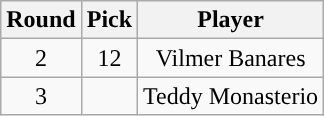<table class="wikitable sortable sortable">
<tr>
<th>Round</th>
<th>Pick</th>
<th>Player</th>
</tr>
<tr style="text-align: center">
<td>2</td>
<td>12</td>
<td>Vilmer Banares</td>
</tr>
<tr style="text-align: center">
<td>3</td>
<td></td>
<td>Teddy Monasterio</td>
</tr>
</table>
